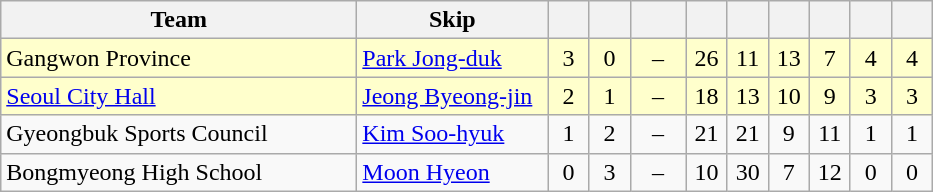<table class=wikitable  style="text-align:center;">
<tr>
<th width=230>Team</th>
<th width=120>Skip</th>
<th width=20></th>
<th width=20></th>
<th width=30></th>
<th width=20></th>
<th width=20></th>
<th width=20></th>
<th width=20></th>
<th width=20></th>
<th width=20></th>
</tr>
<tr bgcolor=#ffffcc>
<td style="text-align:left;"> Gangwon Province</td>
<td style="text-align:left;"><a href='#'>Park Jong-duk</a></td>
<td>3</td>
<td>0</td>
<td>–</td>
<td>26</td>
<td>11</td>
<td>13</td>
<td>7</td>
<td>4</td>
<td>4</td>
</tr>
<tr bgcolor=#ffffcc>
<td style="text-align:left;"> <a href='#'>Seoul City Hall</a></td>
<td style="text-align:left;"><a href='#'>Jeong Byeong-jin</a></td>
<td>2</td>
<td>1</td>
<td>–</td>
<td>18</td>
<td>13</td>
<td>10</td>
<td>9</td>
<td>3</td>
<td>3</td>
</tr>
<tr>
<td style="text-align:left;"> Gyeongbuk Sports Council</td>
<td style="text-align:left;"><a href='#'>Kim Soo-hyuk</a></td>
<td>1</td>
<td>2</td>
<td>–</td>
<td>21</td>
<td>21</td>
<td>9</td>
<td>11</td>
<td>1</td>
<td>1</td>
</tr>
<tr>
<td style="text-align:left;"> Bongmyeong High School</td>
<td style="text-align:left;"><a href='#'>Moon Hyeon</a></td>
<td>0</td>
<td>3</td>
<td>–</td>
<td>10</td>
<td>30</td>
<td>7</td>
<td>12</td>
<td>0</td>
<td>0</td>
</tr>
</table>
